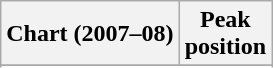<table class="wikitable plainrowheaders sortable" style="text-align:center">
<tr>
<th scope="col">Chart (2007–08)</th>
<th scope="col">Peak<br>position</th>
</tr>
<tr>
</tr>
<tr>
</tr>
<tr>
</tr>
<tr>
</tr>
<tr>
</tr>
<tr>
</tr>
<tr>
</tr>
<tr>
</tr>
<tr>
</tr>
<tr>
</tr>
<tr>
</tr>
<tr>
</tr>
<tr>
</tr>
</table>
